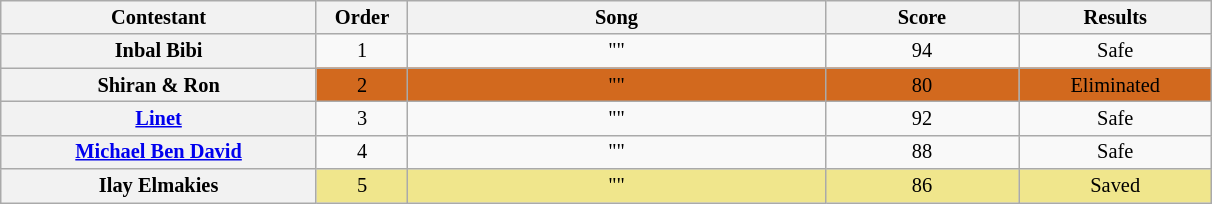<table class="wikitable" style="text-align:center; font-size:85%">
<tr>
<th style="width:15em" scope="col">Contestant</th>
<th style="width:4em" scope="col">Order</th>
<th style="width:20em" scope="col">Song</th>
<th style="width:9em" scope="col">Score</th>
<th style="width:9em" scope="col">Results</th>
</tr>
<tr>
<th scope="row">Inbal Bibi</th>
<td>1</td>
<td>""</td>
<td>94</td>
<td>Safe</td>
</tr>
<tr>
<th scope="row">Shiran & Ron</th>
<td style="background:#D2691E;">2</td>
<td style="background:#D2691E;">""</td>
<td style="background:#D2691E;">80</td>
<td style="background:#D2691E;">Eliminated</td>
</tr>
<tr>
<th scope="row"><a href='#'>Linet</a></th>
<td>3</td>
<td>""</td>
<td>92</td>
<td>Safe</td>
</tr>
<tr>
<th scope="row"><a href='#'>Michael Ben David</a></th>
<td>4</td>
<td>""</td>
<td>88</td>
<td>Safe</td>
</tr>
<tr>
<th scope="row">Ilay Elmakies</th>
<td style="background:#F0E68C">5</td>
<td style="background:#F0E68C">""</td>
<td style="background:#F0E68C">86</td>
<td style="background:#F0E68C">Saved</td>
</tr>
</table>
